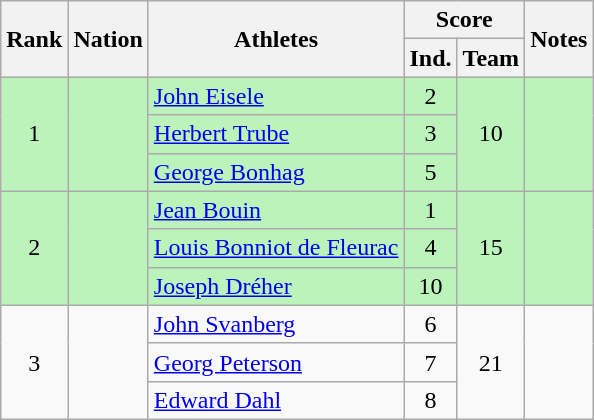<table class="wikitable sortable" style=text-align:center>
<tr>
<th rowspan=2>Rank</th>
<th rowspan=2>Nation</th>
<th rowspan=2>Athletes</th>
<th colspan=2>Score</th>
<th rowspan=2>Notes</th>
</tr>
<tr>
<th>Ind.</th>
<th>Team</th>
</tr>
<tr bgcolor=bbf3bb>
<td rowspan=3>1</td>
<td rowspan=3 align=left></td>
<td align=left><a href='#'>John Eisele</a></td>
<td>2</td>
<td rowspan=3>10</td>
<td rowspan=3></td>
</tr>
<tr bgcolor=bbf3bb>
<td align=left><a href='#'>Herbert Trube</a></td>
<td>3</td>
</tr>
<tr bgcolor=bbf3bb>
<td align=left><a href='#'>George Bonhag</a></td>
<td>5</td>
</tr>
<tr bgcolor=bbf3bb>
<td rowspan=3>2</td>
<td rowspan=3 align=left></td>
<td align=left><a href='#'>Jean Bouin</a></td>
<td>1</td>
<td rowspan=3>15</td>
<td rowspan=3></td>
</tr>
<tr bgcolor=bbf3bb>
<td align=left><a href='#'>Louis Bonniot de Fleurac</a></td>
<td>4</td>
</tr>
<tr bgcolor=bbf3bb>
<td align=left><a href='#'>Joseph Dréher</a></td>
<td>10</td>
</tr>
<tr>
<td rowspan=3>3</td>
<td rowspan=3 align=left></td>
<td align=left><a href='#'>John Svanberg</a></td>
<td>6</td>
<td rowspan=3>21</td>
<td rowspan=3></td>
</tr>
<tr>
<td align=left><a href='#'>Georg Peterson</a></td>
<td>7</td>
</tr>
<tr>
<td align=left><a href='#'>Edward Dahl</a></td>
<td>8</td>
</tr>
</table>
